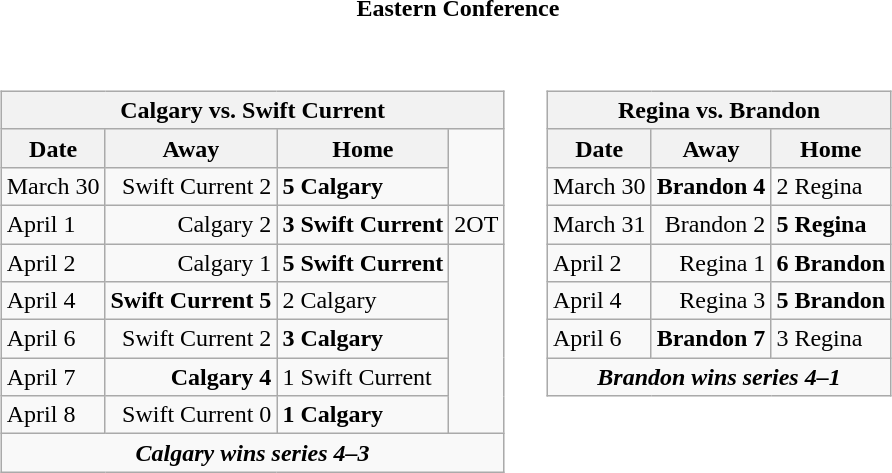<table cellspacing="10">
<tr>
<th colspan="2">Eastern Conference</th>
</tr>
<tr>
<td valign="top"><br><table class="wikitable">
<tr>
<th bgcolor="#DDDDDD" colspan="4">Calgary vs. Swift Current</th>
</tr>
<tr>
<th>Date</th>
<th>Away</th>
<th>Home</th>
</tr>
<tr>
<td>March 30</td>
<td align="right">Swift Current 2</td>
<td><strong>5 Calgary</strong></td>
</tr>
<tr>
<td>April 1</td>
<td align="right">Calgary 2</td>
<td><strong>3 Swift Current</strong></td>
<td>2OT</td>
</tr>
<tr>
<td>April 2</td>
<td align="right">Calgary 1</td>
<td><strong>5 Swift Current</strong></td>
</tr>
<tr>
<td>April 4</td>
<td align="right"><strong>Swift Current 5</strong></td>
<td>2 Calgary</td>
</tr>
<tr>
<td>April 6</td>
<td align="right">Swift Current 2</td>
<td><strong>3 Calgary</strong></td>
</tr>
<tr>
<td>April 7</td>
<td align="right"><strong>Calgary 4</strong></td>
<td>1 Swift Current</td>
</tr>
<tr>
<td>April 8</td>
<td align="right">Swift Current 0</td>
<td><strong>1 Calgary</strong></td>
</tr>
<tr align="center">
<td colspan="4"><strong><em>Calgary wins series 4–3</em></strong></td>
</tr>
</table>
</td>
<td valign="top"><br><table class="wikitable">
<tr>
<th bgcolor="#DDDDDD" colspan="4">Regina vs. Brandon</th>
</tr>
<tr>
<th>Date</th>
<th>Away</th>
<th>Home</th>
</tr>
<tr>
<td>March 30</td>
<td align="right"><strong>Brandon 4</strong></td>
<td>2 Regina</td>
</tr>
<tr>
<td>March 31</td>
<td align="right">Brandon 2</td>
<td><strong>5 Regina</strong></td>
</tr>
<tr>
<td>April 2</td>
<td align="right">Regina 1</td>
<td><strong>6 Brandon</strong></td>
</tr>
<tr>
<td>April 4</td>
<td align="right">Regina 3</td>
<td><strong>5 Brandon</strong></td>
</tr>
<tr>
<td>April 6</td>
<td align="right"><strong>Brandon 7</strong></td>
<td>3 Regina</td>
</tr>
<tr align="center">
<td colspan="4"><strong><em>Brandon wins series 4–1</em></strong></td>
</tr>
</table>
</td>
</tr>
</table>
